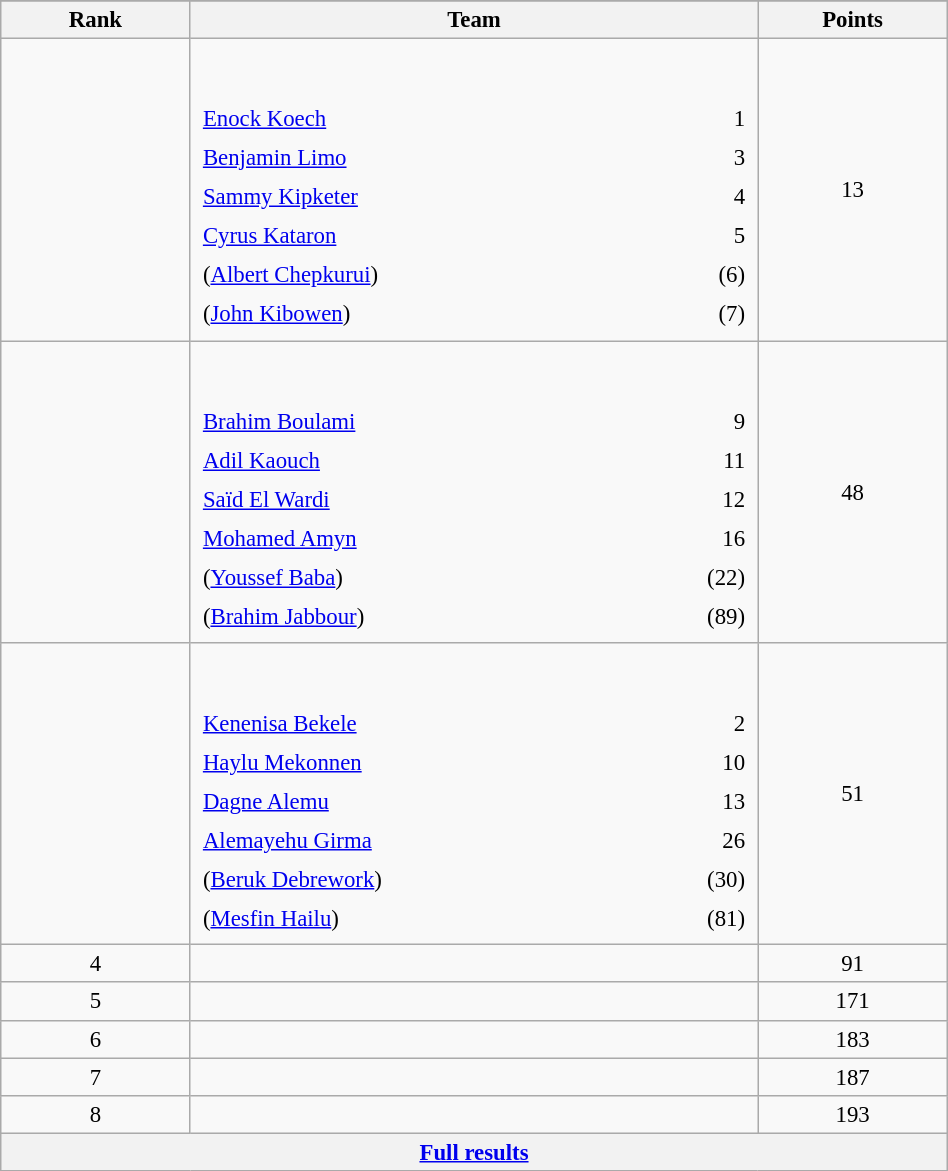<table class="wikitable sortable" style=" text-align:center; font-size:95%;" width="50%">
<tr>
</tr>
<tr>
<th width=10%>Rank</th>
<th width=30%>Team</th>
<th width=10%>Points</th>
</tr>
<tr>
<td align=center></td>
<td align=left> <br><br><table width=100%>
<tr>
<td align=left style="border:0"><a href='#'>Enock Koech</a></td>
<td align=right style="border:0">1</td>
</tr>
<tr>
<td align=left style="border:0"><a href='#'>Benjamin Limo</a></td>
<td align=right style="border:0">3</td>
</tr>
<tr>
<td align=left style="border:0"><a href='#'>Sammy Kipketer</a></td>
<td align=right style="border:0">4</td>
</tr>
<tr>
<td align=left style="border:0"><a href='#'>Cyrus Kataron</a></td>
<td align=right style="border:0">5</td>
</tr>
<tr>
<td align=left style="border:0">(<a href='#'>Albert Chepkurui</a>)</td>
<td align=right style="border:0">(6)</td>
</tr>
<tr>
<td align=left style="border:0">(<a href='#'>John Kibowen</a>)</td>
<td align=right style="border:0">(7)</td>
</tr>
</table>
</td>
<td>13</td>
</tr>
<tr>
<td align=center></td>
<td align=left> <br><br><table width=100%>
<tr>
<td align=left style="border:0"><a href='#'>Brahim Boulami</a></td>
<td align=right style="border:0">9</td>
</tr>
<tr>
<td align=left style="border:0"><a href='#'>Adil Kaouch</a></td>
<td align=right style="border:0">11</td>
</tr>
<tr>
<td align=left style="border:0"><a href='#'>Saïd El Wardi</a></td>
<td align=right style="border:0">12</td>
</tr>
<tr>
<td align=left style="border:0"><a href='#'>Mohamed Amyn</a></td>
<td align=right style="border:0">16</td>
</tr>
<tr>
<td align=left style="border:0">(<a href='#'>Youssef Baba</a>)</td>
<td align=right style="border:0">(22)</td>
</tr>
<tr>
<td align=left style="border:0">(<a href='#'>Brahim Jabbour</a>)</td>
<td align=right style="border:0">(89)</td>
</tr>
</table>
</td>
<td>48</td>
</tr>
<tr>
<td align=center></td>
<td align=left> <br><br><table width=100%>
<tr>
<td align=left style="border:0"><a href='#'>Kenenisa Bekele</a></td>
<td align=right style="border:0">2</td>
</tr>
<tr>
<td align=left style="border:0"><a href='#'>Haylu Mekonnen</a></td>
<td align=right style="border:0">10</td>
</tr>
<tr>
<td align=left style="border:0"><a href='#'>Dagne Alemu</a></td>
<td align=right style="border:0">13</td>
</tr>
<tr>
<td align=left style="border:0"><a href='#'>Alemayehu Girma</a></td>
<td align=right style="border:0">26</td>
</tr>
<tr>
<td align=left style="border:0">(<a href='#'>Beruk Debrework</a>)</td>
<td align=right style="border:0">(30)</td>
</tr>
<tr>
<td align=left style="border:0">(<a href='#'>Mesfin Hailu</a>)</td>
<td align=right style="border:0">(81)</td>
</tr>
</table>
</td>
<td>51</td>
</tr>
<tr>
<td align=center>4</td>
<td align=left></td>
<td>91</td>
</tr>
<tr>
<td align=center>5</td>
<td align=left></td>
<td>171</td>
</tr>
<tr>
<td align=center>6</td>
<td align=left></td>
<td>183</td>
</tr>
<tr>
<td align=center>7</td>
<td align=left></td>
<td>187</td>
</tr>
<tr>
<td align=center>8</td>
<td align=left></td>
<td>193</td>
</tr>
<tr class="sortbottom">
<th colspan=3 align=center><a href='#'>Full results</a></th>
</tr>
</table>
